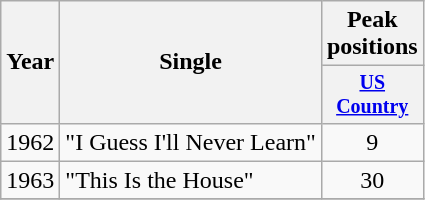<table class="wikitable" style="text-align:center;">
<tr>
<th rowspan="2">Year</th>
<th rowspan="2">Single</th>
<th colspan="1">Peak positions</th>
</tr>
<tr style="font-size:smaller;">
<th width="60"><a href='#'>US Country</a></th>
</tr>
<tr>
<td>1962</td>
<td align="left">"I Guess I'll Never Learn"</td>
<td>9</td>
</tr>
<tr>
<td>1963</td>
<td align="left">"This Is the House"</td>
<td>30</td>
</tr>
<tr>
</tr>
</table>
